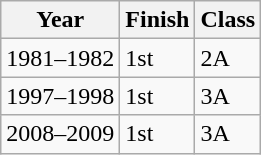<table class="wikitable">
<tr>
<th>Year</th>
<th>Finish</th>
<th>Class</th>
</tr>
<tr>
<td>1981–1982</td>
<td>1st</td>
<td>2A</td>
</tr>
<tr>
<td>1997–1998</td>
<td>1st</td>
<td>3A</td>
</tr>
<tr>
<td>2008–2009</td>
<td>1st</td>
<td>3A</td>
</tr>
</table>
